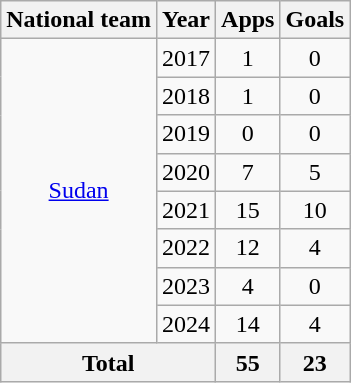<table class="wikitable" style="text-align:center">
<tr>
<th>National team</th>
<th>Year</th>
<th>Apps</th>
<th>Goals</th>
</tr>
<tr>
<td rowspan="8"><a href='#'>Sudan</a></td>
<td>2017</td>
<td>1</td>
<td>0</td>
</tr>
<tr>
<td>2018</td>
<td>1</td>
<td>0</td>
</tr>
<tr>
<td>2019</td>
<td>0</td>
<td>0</td>
</tr>
<tr>
<td>2020</td>
<td>7</td>
<td>5</td>
</tr>
<tr>
<td>2021</td>
<td>15</td>
<td>10</td>
</tr>
<tr>
<td>2022</td>
<td>12</td>
<td>4</td>
</tr>
<tr>
<td>2023</td>
<td>4</td>
<td>0</td>
</tr>
<tr>
<td>2024</td>
<td>14</td>
<td>4</td>
</tr>
<tr>
<th colspan="2">Total</th>
<th>55</th>
<th>23</th>
</tr>
</table>
